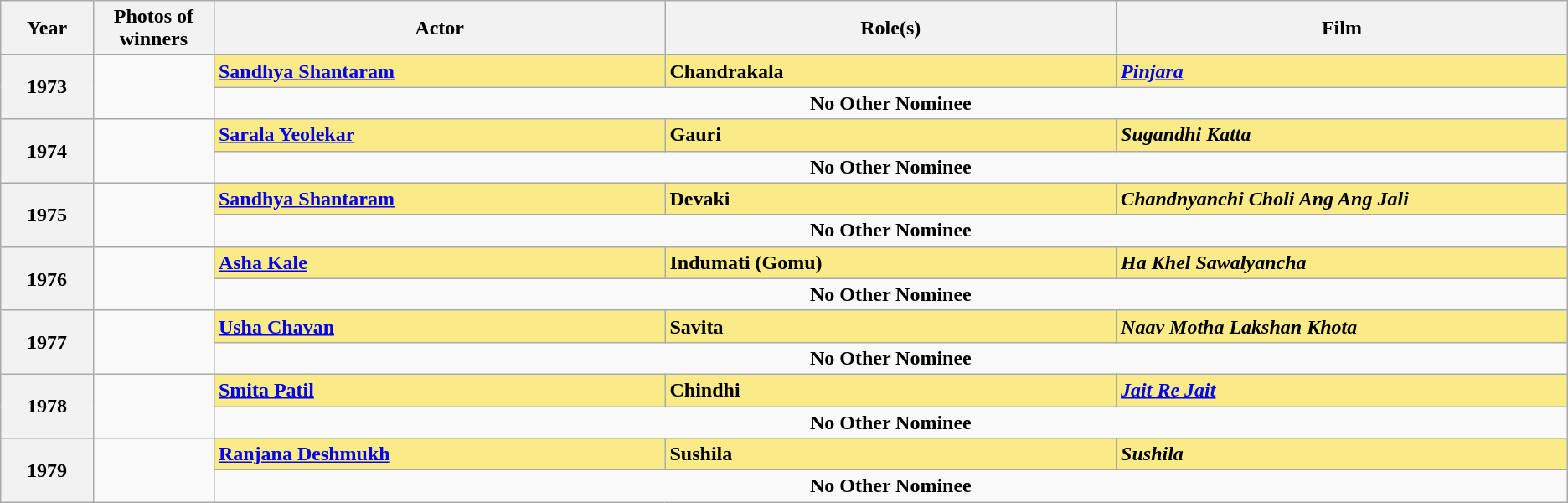<table class="wikitable sortable" style="text-align:left;">
<tr>
<th scope="col" style="width:3%; text-align:center;">Year</th>
<th scope="col" style="width:3%;text-align:center;">Photos of winners</th>
<th scope="col" style="width:15%;text-align:center;">Actor</th>
<th scope="col" style="width:15%;text-align:center;">Role(s)</th>
<th scope="col" style="width:15%;text-align:center;">Film</th>
</tr>
<tr>
<th rowspan="2" scope="row" style="text-align:center">1973</th>
<td rowspan="2" style="text-align:center"></td>
<td style="background:#FAEB86;"><strong><a href='#'>Sandhya Shantaram</a></strong> </td>
<td style="background:#FAEB86;"><strong>Chandrakala</strong></td>
<td style="background:#FAEB86;"><strong><em><a href='#'>Pinjara</a></em></strong></td>
</tr>
<tr>
<td colspan="3" style="text-align:center"><strong>No Other Nominee</strong></td>
</tr>
<tr>
<th scope="row" rowspan=2 style="text-align:center">1974</th>
<td rowspan=2 style="text-align:center"></td>
<td style="background:#FAEB86;"><strong><a href='#'>Sarala Yeolekar</a></strong> </td>
<td style="background:#FAEB86;"><strong>Gauri</strong></td>
<td style="background:#FAEB86;"><strong><em>Sugandhi Katta</em></strong></td>
</tr>
<tr>
<td colspan =3 style="text-align:center"><strong>No Other Nominee</strong></td>
</tr>
<tr>
<th scope="row" rowspan=2 style="text-align:center">1975</th>
<td rowspan=2 style="text-align:center"></td>
<td style="background:#FAEB86;"><strong><a href='#'>Sandhya Shantaram</a></strong> </td>
<td style="background:#FAEB86;"><strong>Devaki</strong></td>
<td style="background:#FAEB86;"><strong><em>Chandnyanchi Choli Ang Ang Jali</em></strong></td>
</tr>
<tr>
<td colspan =3 style="text-align:center"><strong>No Other Nominee</strong></td>
</tr>
<tr>
<th scope="row" rowspan=2 style="text-align:center">1976</th>
<td rowspan=2 style="text-align:center"></td>
<td style="background:#FAEB86;"><strong><a href='#'>Asha Kale</a></strong> </td>
<td style="background:#FAEB86;"><strong>Indumati (Gomu)</strong></td>
<td style="background:#FAEB86;"><strong><em>Ha Khel Sawalyancha</em></strong></td>
</tr>
<tr>
<td colspan =3 style="text-align:center"><strong>No Other Nominee</strong></td>
</tr>
<tr>
<th scope="row" rowspan=2 style="text-align:center">1977</th>
<td rowspan=2 style="text-align:center"></td>
<td style="background:#FAEB86;"><strong><a href='#'>Usha Chavan</a></strong> </td>
<td style="background:#FAEB86;"><strong>Savita</strong></td>
<td style="background:#FAEB86;"><strong><em>Naav Motha Lakshan Khota</em></strong></td>
</tr>
<tr>
<td colspan =3 style="text-align:center"><strong>No Other Nominee</strong></td>
</tr>
<tr>
<th scope="row" rowspan=2 style="text-align:center">1978</th>
<td rowspan=2 style="text-align:center"></td>
<td style="background:#FAEB86;"><strong><a href='#'>Smita Patil</a></strong> </td>
<td style="background:#FAEB86;"><strong>Chindhi</strong></td>
<td style="background:#FAEB86;"><strong><em><a href='#'>Jait Re Jait</a></em></strong></td>
</tr>
<tr>
<td colspan =3 style="text-align:center"><strong>No Other Nominee</strong></td>
</tr>
<tr>
<th scope="row" rowspan=2 style="text-align:center">1979</th>
<td rowspan=2 style="text-align:center"></td>
<td style="background:#FAEB86;"><strong><a href='#'>Ranjana Deshmukh</a></strong> </td>
<td style="background:#FAEB86;"><strong>Sushila</strong></td>
<td style="background:#FAEB86;"><strong><em>Sushila</em></strong></td>
</tr>
<tr>
<td colspan =3 style="text-align:center"><strong>No Other Nominee</strong></td>
</tr>
</table>
